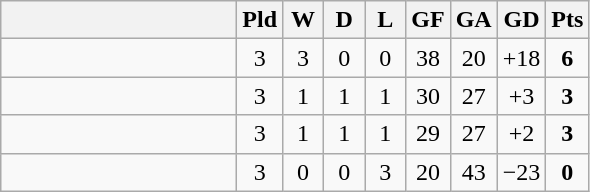<table class="wikitable" style="text-align:center;">
<tr>
<th width=150></th>
<th width=20>Pld</th>
<th width=20>W</th>
<th width=20>D</th>
<th width=20>L</th>
<th width=20>GF</th>
<th width=20>GA</th>
<th width=20>GD</th>
<th width=20>Pts</th>
</tr>
<tr>
<td align="left"></td>
<td>3</td>
<td>3</td>
<td>0</td>
<td>0</td>
<td>38</td>
<td>20</td>
<td>+18</td>
<td><strong>6</strong></td>
</tr>
<tr>
<td align="left"></td>
<td>3</td>
<td>1</td>
<td>1</td>
<td>1</td>
<td>30</td>
<td>27</td>
<td>+3</td>
<td><strong>3</strong></td>
</tr>
<tr>
<td align="left"></td>
<td>3</td>
<td>1</td>
<td>1</td>
<td>1</td>
<td>29</td>
<td>27</td>
<td>+2</td>
<td><strong>3</strong></td>
</tr>
<tr>
<td align="left"></td>
<td>3</td>
<td>0</td>
<td>0</td>
<td>3</td>
<td>20</td>
<td>43</td>
<td>−23</td>
<td><strong>0</strong></td>
</tr>
</table>
